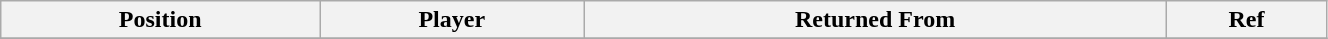<table class="wikitable sortable" style="width:70%; text-align:center; font-size:100%; text-align:left;">
<tr>
<th>Position</th>
<th>Player</th>
<th>Returned From</th>
<th>Ref</th>
</tr>
<tr>
</tr>
</table>
